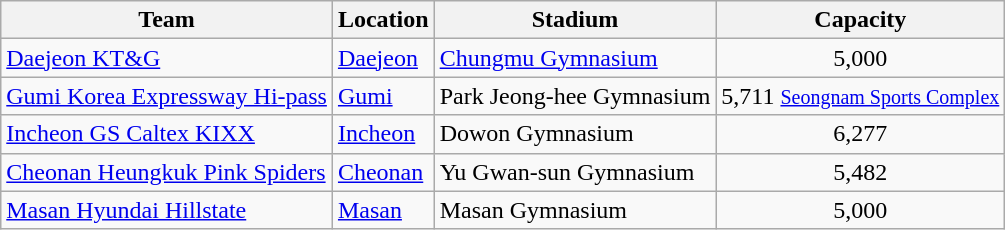<table class="wikitable sortable" style="text-align: left;">
<tr>
<th>Team</th>
<th>Location</th>
<th>Stadium</th>
<th>Capacity</th>
</tr>
<tr>
<td><a href='#'>Daejeon KT&G</a></td>
<td><a href='#'>Daejeon</a></td>
<td><a href='#'>Chungmu Gymnasium</a></td>
<td align="center">5,000 <small> </small></td>
</tr>
<tr>
<td><a href='#'>Gumi Korea Expressway Hi-pass</a></td>
<td><a href='#'>Gumi</a></td>
<td>Park Jeong-hee Gymnasium</td>
<td align="center">5,711 <small> <a href='#'>Seongnam Sports Complex</a></small></td>
</tr>
<tr>
<td><a href='#'>Incheon GS Caltex KIXX</a></td>
<td><a href='#'>Incheon</a></td>
<td>Dowon Gymnasium</td>
<td align="center">6,277</td>
</tr>
<tr>
<td><a href='#'>Cheonan Heungkuk Pink Spiders</a></td>
<td><a href='#'>Cheonan</a></td>
<td>Yu Gwan-sun Gymnasium</td>
<td align="center">5,482 <small> </small></td>
</tr>
<tr>
<td><a href='#'>Masan Hyundai Hillstate</a></td>
<td><a href='#'>Masan</a></td>
<td>Masan Gymnasium</td>
<td align="center">5,000 <small> </small></td>
</tr>
</table>
